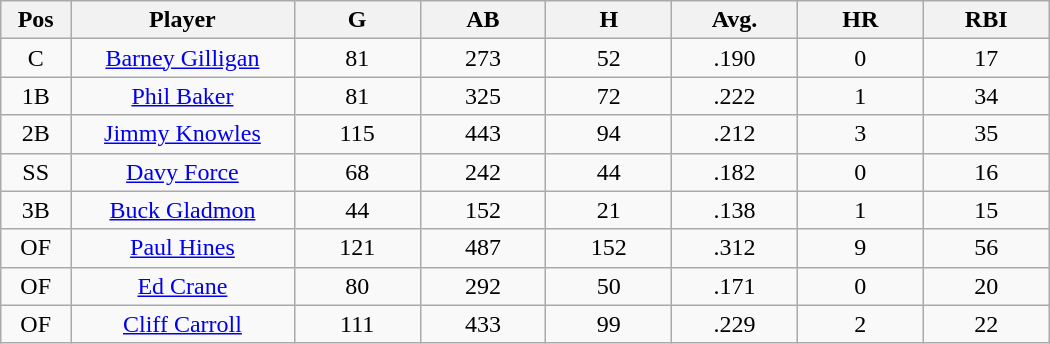<table class="wikitable sortable">
<tr>
<th bgcolor="#DDDDFF" width="5%">Pos</th>
<th bgcolor="#DDDDFF" width="16%">Player</th>
<th bgcolor="#DDDDFF" width="9%">G</th>
<th bgcolor="#DDDDFF" width="9%">AB</th>
<th bgcolor="#DDDDFF" width="9%">H</th>
<th bgcolor="#DDDDFF" width="9%">Avg.</th>
<th bgcolor="#DDDDFF" width="9%">HR</th>
<th bgcolor="#DDDDFF" width="9%">RBI</th>
</tr>
<tr align="center">
<td>C</td>
<td><a href='#'>Barney Gilligan</a></td>
<td>81</td>
<td>273</td>
<td>52</td>
<td>.190</td>
<td>0</td>
<td>17</td>
</tr>
<tr align=center>
<td>1B</td>
<td><a href='#'>Phil Baker</a></td>
<td>81</td>
<td>325</td>
<td>72</td>
<td>.222</td>
<td>1</td>
<td>34</td>
</tr>
<tr align=center>
<td>2B</td>
<td><a href='#'>Jimmy Knowles</a></td>
<td>115</td>
<td>443</td>
<td>94</td>
<td>.212</td>
<td>3</td>
<td>35</td>
</tr>
<tr align=center>
<td>SS</td>
<td><a href='#'>Davy Force</a></td>
<td>68</td>
<td>242</td>
<td>44</td>
<td>.182</td>
<td>0</td>
<td>16</td>
</tr>
<tr align=center>
<td>3B</td>
<td><a href='#'>Buck Gladmon</a></td>
<td>44</td>
<td>152</td>
<td>21</td>
<td>.138</td>
<td>1</td>
<td>15</td>
</tr>
<tr align=center>
<td>OF</td>
<td><a href='#'>Paul Hines</a></td>
<td>121</td>
<td>487</td>
<td>152</td>
<td>.312</td>
<td>9</td>
<td>56</td>
</tr>
<tr align=center>
<td>OF</td>
<td><a href='#'>Ed Crane</a></td>
<td>80</td>
<td>292</td>
<td>50</td>
<td>.171</td>
<td>0</td>
<td>20</td>
</tr>
<tr align=center>
<td>OF</td>
<td><a href='#'>Cliff Carroll</a></td>
<td>111</td>
<td>433</td>
<td>99</td>
<td>.229</td>
<td>2</td>
<td>22</td>
</tr>
</table>
